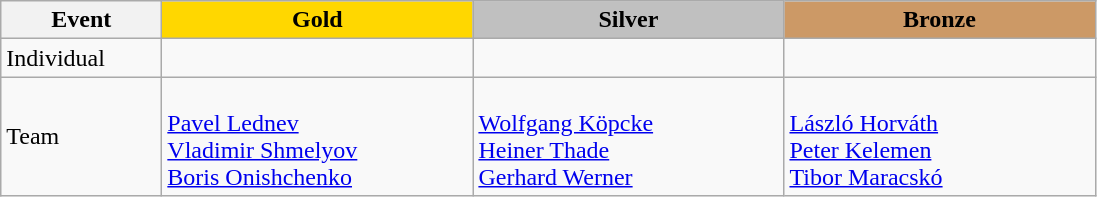<table class="wikitable">
<tr>
<th width="100">Event</th>
<th style="background-color:gold;" width="200"> Gold</th>
<th style="background-color:silver;" width="200">Silver</th>
<th style="background-color:#CC9966;" width="200"> Bronze</th>
</tr>
<tr>
<td>Individual</td>
<td></td>
<td></td>
<td></td>
</tr>
<tr>
<td>Team</td>
<td> <br> <a href='#'>Pavel Lednev</a> <br> <a href='#'>Vladimir Shmelyov</a><br> <a href='#'>Boris Onishchenko</a></td>
<td> <br> <a href='#'>Wolfgang Köpcke</a><br> <a href='#'>Heiner Thade</a><br> <a href='#'>Gerhard Werner</a></td>
<td> <br><a href='#'>László Horváth</a><br> <a href='#'>Peter Kelemen</a><br> <a href='#'>Tibor Maracskó</a></td>
</tr>
</table>
